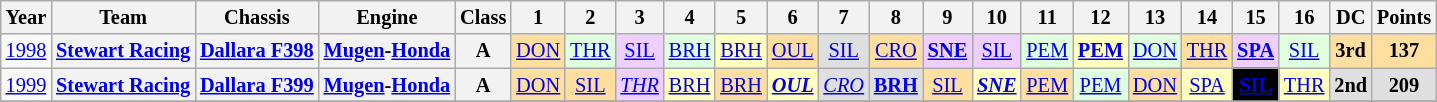<table class="wikitable" style="text-align:center; font-size:85%">
<tr>
<th>Year</th>
<th>Team</th>
<th>Chassis</th>
<th>Engine</th>
<th>Class</th>
<th>1</th>
<th>2</th>
<th>3</th>
<th>4</th>
<th>5</th>
<th>6</th>
<th>7</th>
<th>8</th>
<th>9</th>
<th>10</th>
<th>11</th>
<th>12</th>
<th>13</th>
<th>14</th>
<th>15</th>
<th>16</th>
<th>DC</th>
<th>Points</th>
</tr>
<tr>
<td><a href='#'>1998</a></td>
<th nowrap><a href='#'>Stewart Racing</a></th>
<th nowrap><a href='#'>Dallara F398</a></th>
<th nowrap><a href='#'>Mugen</a>-<a href='#'>Honda</a></th>
<th>A</th>
<td style="background:#FFDF9F;"><a href='#'>DON</a><br></td>
<td style="background:#DFFFDF;"><a href='#'>THR</a><br></td>
<td style="background:#EFCFFF;"><a href='#'>SIL</a><br></td>
<td style="background:#DFFFDF;"><a href='#'>BRH</a><br></td>
<td style="background:#FFFFBF;"><a href='#'>BRH</a><br></td>
<td style="background:#FFDF9F;"><a href='#'>OUL</a><br></td>
<td style="background:#DFDFDF;"><a href='#'>SIL</a><br></td>
<td style="background:#FFDF9F;"><a href='#'>CRO</a><br></td>
<td style="background:#EFCFFF;"><strong><a href='#'>SNE</a></strong><br></td>
<td style="background:#EFCFFF;"><a href='#'>SIL</a><br></td>
<td style="background:#DFFFDF;"><a href='#'>PEM</a><br></td>
<td style="background:#FFFFBF;"><strong><a href='#'>PEM</a></strong><br></td>
<td style="background:#DFFFDF;"><a href='#'>DON</a><br></td>
<td style="background:#FFDF9F;"><a href='#'>THR</a><br></td>
<td style="background:#EFCFFF;"><strong><a href='#'>SPA</a></strong><br></td>
<td style="background:#DFFFDF;"><a href='#'>SIL</a><br></td>
<th style="background:#FFDF9F;">3rd</th>
<th style="background:#FFDF9F;">137</th>
</tr>
<tr>
<td><a href='#'>1999</a></td>
<th nowrap><a href='#'>Stewart Racing</a></th>
<th nowrap><a href='#'>Dallara F399</a></th>
<th nowrap><a href='#'>Mugen</a>-<a href='#'>Honda</a></th>
<th>A</th>
<td style="background:#FFDF9F;"><a href='#'>DON</a><br></td>
<td style="background:#FFDF9F;"><a href='#'>SIL</a><br></td>
<td style="background:#EFCFFF;"><em><a href='#'>THR</a></em><br></td>
<td style="background:#FFFFBF;"><a href='#'>BRH</a><br></td>
<td style="background:#FFDF9F;"><a href='#'>BRH</a><br></td>
<td style="background:#FFFFBF;"><strong><em><a href='#'>OUL</a></em></strong><br></td>
<td style="background:#DFDFDF;"><em><a href='#'>CRO</a></em><br></td>
<td style="background:#DFDFDF;"><strong><a href='#'>BRH</a></strong><br></td>
<td style="background:#FFDF9F;"><a href='#'>SIL</a><br></td>
<td style="background:#FFFFBF;"><strong><em><a href='#'>SNE</a></em></strong><br></td>
<td style="background:#FFDF9F;"><a href='#'>PEM</a><br></td>
<td style="background:#DFFFDF;"><a href='#'>PEM</a><br></td>
<td style="background:#FFDF9F;"><a href='#'>DON</a><br></td>
<td style="background:#FFFFBF;"><a href='#'>SPA</a><br></td>
<td style="background:black; color:white;"><strong><a href='#'>SIL</a></strong><br></td>
<td style="background:#FFFFBF;"><a href='#'>THR</a><br></td>
<th style="background:#DFDFDF;">2nd</th>
<th style="background:#DFDFDF;">209</th>
</tr>
<tr>
</tr>
</table>
